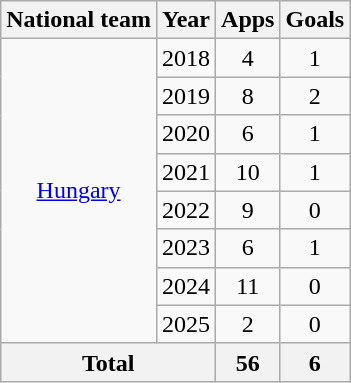<table class="wikitable" style="text-align:center">
<tr>
<th>National team</th>
<th>Year</th>
<th>Apps</th>
<th>Goals</th>
</tr>
<tr>
<td rowspan="8"><a href='#'>Hungary</a></td>
<td>2018</td>
<td>4</td>
<td>1</td>
</tr>
<tr>
<td>2019</td>
<td>8</td>
<td>2</td>
</tr>
<tr>
<td>2020</td>
<td>6</td>
<td>1</td>
</tr>
<tr>
<td>2021</td>
<td>10</td>
<td>1</td>
</tr>
<tr>
<td>2022</td>
<td>9</td>
<td>0</td>
</tr>
<tr>
<td>2023</td>
<td>6</td>
<td>1</td>
</tr>
<tr>
<td>2024</td>
<td>11</td>
<td>0</td>
</tr>
<tr>
<td>2025</td>
<td>2</td>
<td>0</td>
</tr>
<tr>
<th colspan="2">Total</th>
<th>56</th>
<th>6</th>
</tr>
</table>
